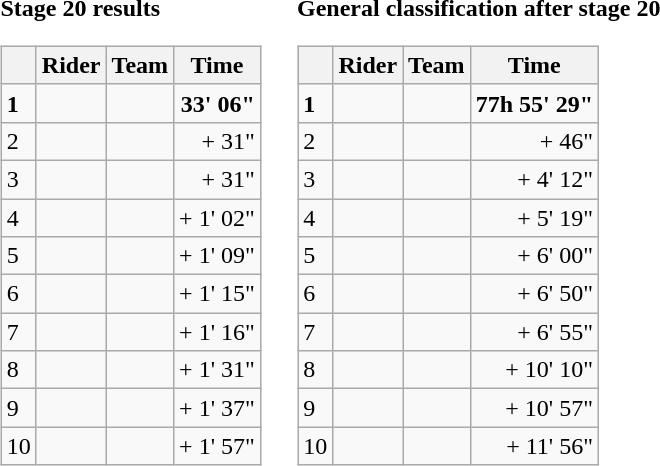<table>
<tr>
<td><strong>Stage 20 results</strong><br><table class="wikitable">
<tr>
<th></th>
<th>Rider</th>
<th>Team</th>
<th>Time</th>
</tr>
<tr>
<td><strong>1</strong></td>
<td><strong></strong></td>
<td><strong></strong></td>
<td align="right"><strong>33' 06"</strong></td>
</tr>
<tr>
<td>2</td>
<td></td>
<td></td>
<td align="right">+ 31"</td>
</tr>
<tr>
<td>3</td>
<td></td>
<td></td>
<td align="right">+ 31"</td>
</tr>
<tr>
<td>4</td>
<td></td>
<td></td>
<td align="right">+ 1' 02"</td>
</tr>
<tr>
<td>5</td>
<td></td>
<td></td>
<td align="right">+ 1' 09"</td>
</tr>
<tr>
<td>6</td>
<td></td>
<td></td>
<td align="right">+ 1' 15"</td>
</tr>
<tr>
<td>7</td>
<td></td>
<td></td>
<td align="right">+ 1' 16"</td>
</tr>
<tr>
<td>8</td>
<td></td>
<td></td>
<td align="right">+ 1' 31"</td>
</tr>
<tr>
<td>9</td>
<td></td>
<td></td>
<td align="right">+ 1' 37"</td>
</tr>
<tr>
<td>10</td>
<td></td>
<td></td>
<td align="right">+ 1' 57"</td>
</tr>
</table>
</td>
<td></td>
<td><strong>General classification after stage 20</strong><br><table class="wikitable">
<tr>
<th></th>
<th>Rider</th>
<th>Team</th>
<th>Time</th>
</tr>
<tr>
<td><strong>1</strong></td>
<td><strong></strong></td>
<td><strong></strong></td>
<td align="right"><strong>77h 55' 29"</strong></td>
</tr>
<tr>
<td>2</td>
<td></td>
<td></td>
<td align="right">+ 46"</td>
</tr>
<tr>
<td>3</td>
<td></td>
<td></td>
<td align="right">+ 4' 12"</td>
</tr>
<tr>
<td>4</td>
<td></td>
<td></td>
<td align="right">+ 5' 19"</td>
</tr>
<tr>
<td>5</td>
<td></td>
<td></td>
<td align="right">+ 6' 00"</td>
</tr>
<tr>
<td>6</td>
<td></td>
<td></td>
<td align="right">+ 6' 50"</td>
</tr>
<tr>
<td>7</td>
<td></td>
<td></td>
<td align="right">+ 6' 55"</td>
</tr>
<tr>
<td>8</td>
<td></td>
<td></td>
<td align="right">+ 10' 10"</td>
</tr>
<tr>
<td>9</td>
<td></td>
<td></td>
<td align="right">+ 10' 57"</td>
</tr>
<tr>
<td>10</td>
<td></td>
<td></td>
<td align="right">+ 11' 56"</td>
</tr>
</table>
</td>
</tr>
</table>
